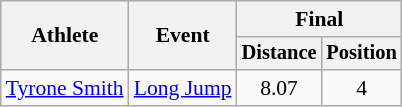<table class=wikitable style="font-size:90%">
<tr>
<th rowspan="2">Athlete</th>
<th rowspan="2">Event</th>
<th colspan="2">Final</th>
</tr>
<tr style="font-size:95%">
<th>Distance</th>
<th>Position</th>
</tr>
<tr align=center>
<td align=left><a href='#'>Tyrone Smith</a></td>
<td align=left><a href='#'>Long Jump</a></td>
<td>8.07</td>
<td>4</td>
</tr>
</table>
